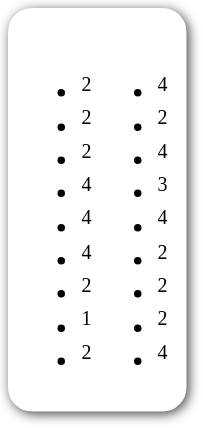<table style="border-radius:1em; box-shadow:0.1em 0.1em 0.5em rgba(0,0,0,0.75); background:white; border:1px solid white; padding:5px;">
<tr style="vertical-align:top;">
<td><br><ul><li><sup>2</sup></li><li><sup>2</sup></li><li><sup>2</sup></li><li><sup>4</sup></li><li><sup>4</sup></li><li><sup>4</sup></li><li><sup>2</sup></li><li><sup>1</sup></li><li><sup>2</sup></li></ul></td>
<td valign="top"><br><ul><li><sup>4</sup></li><li><sup>2</sup></li><li><sup>4</sup></li><li><sup>3</sup></li><li><sup>4</sup></li><li><sup>2</sup></li><li><sup>2</sup></li><li><sup>2</sup></li><li><sup>4</sup></li></ul></td>
<td></td>
</tr>
</table>
